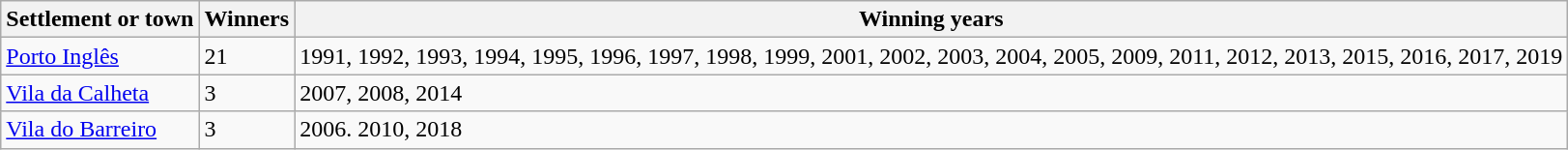<table class="wikitable">
<tr>
<th>Settlement or town</th>
<th>Winners</th>
<th>Winning years</th>
</tr>
<tr>
<td><a href='#'>Porto Inglês</a></td>
<td>21</td>
<td>1991, 1992, 1993, 1994, 1995, 1996, 1997, 1998, 1999, 2001, 2002, 2003, 2004, 2005, 2009, 2011, 2012, 2013, 2015, 2016, 2017, 2019</td>
</tr>
<tr>
<td><a href='#'>Vila da Calheta</a></td>
<td>3</td>
<td>2007, 2008, 2014</td>
</tr>
<tr>
<td><a href='#'>Vila do Barreiro</a></td>
<td>3</td>
<td>2006. 2010, 2018</td>
</tr>
</table>
